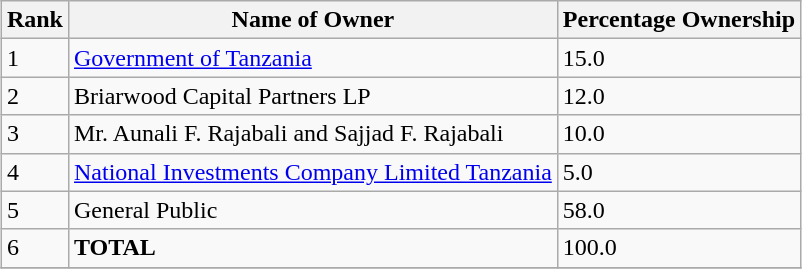<table class="wikitable sortable" style="margin-left:auto;margin-right:auto">
<tr>
<th style="width:2em;">Rank</th>
<th>Name of Owner</th>
<th>Percentage Ownership</th>
</tr>
<tr>
<td>1</td>
<td><a href='#'>Government of Tanzania</a></td>
<td>15.0</td>
</tr>
<tr>
<td>2</td>
<td>Briarwood Capital Partners LP</td>
<td>12.0</td>
</tr>
<tr>
<td>3</td>
<td>Mr. Aunali F. Rajabali and Sajjad F. Rajabali</td>
<td>10.0</td>
</tr>
<tr>
<td>4</td>
<td><a href='#'>National Investments Company Limited Tanzania</a></td>
<td>5.0</td>
</tr>
<tr>
<td>5</td>
<td>General Public</td>
<td>58.0</td>
</tr>
<tr>
<td>6</td>
<td><strong>TOTAL</strong></td>
<td>100.0</td>
</tr>
<tr>
</tr>
</table>
